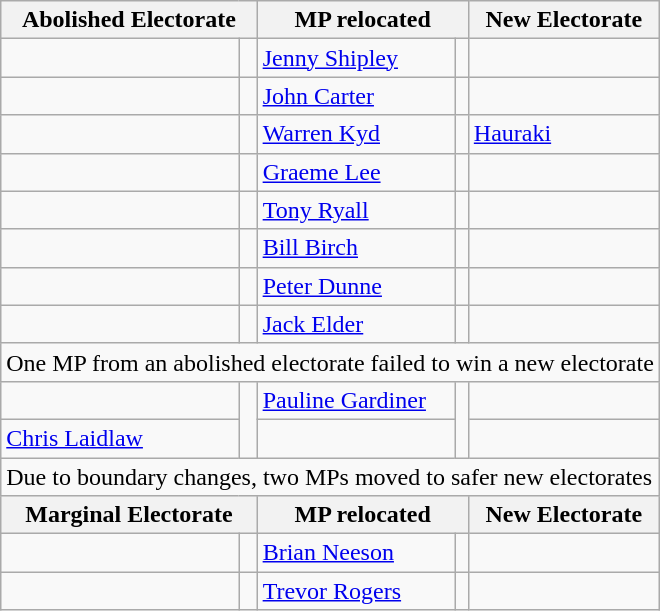<table class="wikitable">
<tr>
<th Colspan=2>Abolished Electorate</th>
<th colspan=2>MP relocated</th>
<th>New Electorate</th>
</tr>
<tr>
<td bgcolor=></td>
<td></td>
<td bgcolor=><a href='#'>Jenny Shipley</a></td>
<td></td>
<td bgcolor=></td>
</tr>
<tr>
<td bgcolor=></td>
<td></td>
<td bgcolor=><a href='#'>John Carter</a></td>
<td></td>
<td bgcolor=></td>
</tr>
<tr>
<td bgcolor=></td>
<td></td>
<td bgcolor=><a href='#'>Warren Kyd</a></td>
<td></td>
<td bgcolor=><a href='#'>Hauraki</a></td>
</tr>
<tr>
<td bgcolor=></td>
<td></td>
<td bgcolor=><a href='#'>Graeme Lee</a></td>
<td></td>
<td bgcolor=></td>
</tr>
<tr>
<td bgcolor=></td>
<td></td>
<td bgcolor=><a href='#'>Tony Ryall</a></td>
<td></td>
<td bgcolor=></td>
</tr>
<tr>
<td bgcolor=></td>
<td></td>
<td bgcolor=><a href='#'>Bill Birch</a></td>
<td></td>
<td bgcolor=></td>
</tr>
<tr>
<td bgcolor=></td>
<td></td>
<td bgcolor=><a href='#'>Peter Dunne</a></td>
<td></td>
<td bgcolor=></td>
</tr>
<tr>
<td bgcolor=></td>
<td></td>
<td bgcolor=><a href='#'>Jack Elder</a></td>
<td></td>
<td bgcolor=></td>
</tr>
<tr>
<td colspan=5>One MP from an abolished electorate failed to win a new electorate</td>
</tr>
<tr>
<td bgcolor=></td>
<td rowspan=2></td>
<td bgcolor=><a href='#'>Pauline Gardiner</a> </td>
<td rowspan=2></td>
<td bgcolor=></td>
</tr>
<tr>
<td bgcolor=><a href='#'>Chris Laidlaw</a> </td>
</tr>
<tr>
<td colspan=5>Due to boundary changes, two MPs moved to safer new electorates</td>
</tr>
<tr>
<th Colspan=2>Marginal Electorate</th>
<th colspan=2>MP relocated</th>
<th>New Electorate</th>
</tr>
<tr>
<td></td>
<td></td>
<td bgcolor=><a href='#'>Brian Neeson</a></td>
<td></td>
<td bgcolor=></td>
</tr>
<tr>
<td></td>
<td></td>
<td bgcolor=><a href='#'>Trevor Rogers</a></td>
<td></td>
<td bgcolor=></td>
</tr>
</table>
